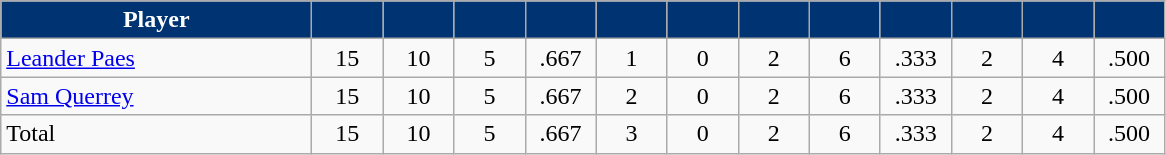<table class="wikitable" style="text-align:center">
<tr>
<th style="background:#003372; color:#fff" width="200px">Player</th>
<th style="background:#003372; color:#fff" width="40px"></th>
<th style="background:#003372; color:#fff" width="40px"></th>
<th style="background:#003372; color:#fff" width="40px"></th>
<th style="background:#003372; color:#fff" width="40px"></th>
<th style="background:#003372; color:#fff" width="40px"></th>
<th style="background:#003372; color:#fff" width="40px"></th>
<th style="background:#003372; color:#fff" width="40px"></th>
<th style="background:#003372; color:#fff" width="40px"></th>
<th style="background:#003372; color:#fff" width="40px"></th>
<th style="background:#003372; color:#fff" width="40px"></th>
<th style="background:#003372; color:#fff" width="40px"></th>
<th style="background:#003372; color:#fff" width="40px"></th>
</tr>
<tr>
<td style="text-align:left"><a href='#'>Leander Paes</a></td>
<td>15</td>
<td>10</td>
<td>5</td>
<td>.667</td>
<td>1</td>
<td>0</td>
<td>2</td>
<td>6</td>
<td>.333</td>
<td>2</td>
<td>4</td>
<td>.500</td>
</tr>
<tr>
<td style="text-align:left"><a href='#'>Sam Querrey</a></td>
<td>15</td>
<td>10</td>
<td>5</td>
<td>.667</td>
<td>2</td>
<td>0</td>
<td>2</td>
<td>6</td>
<td>.333</td>
<td>2</td>
<td>4</td>
<td>.500</td>
</tr>
<tr>
<td style="text-align:left">Total</td>
<td>15</td>
<td>10</td>
<td>5</td>
<td>.667</td>
<td>3</td>
<td>0</td>
<td>2</td>
<td>6</td>
<td>.333</td>
<td>2</td>
<td>4</td>
<td>.500</td>
</tr>
</table>
